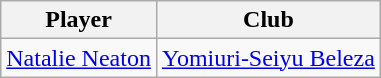<table class="wikitable">
<tr>
<th>Player</th>
<th>Club</th>
</tr>
<tr>
<td> <a href='#'>Natalie Neaton</a></td>
<td><a href='#'>Yomiuri-Seiyu Beleza</a></td>
</tr>
</table>
